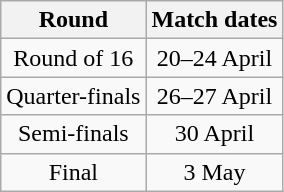<table class="wikitable" style="text-align:center">
<tr>
<th>Round</th>
<th>Match dates</th>
</tr>
<tr>
<td>Round of 16</td>
<td>20–24 April</td>
</tr>
<tr>
<td>Quarter-finals</td>
<td>26–27 April</td>
</tr>
<tr>
<td>Semi-finals</td>
<td>30 April</td>
</tr>
<tr>
<td>Final</td>
<td>3 May</td>
</tr>
</table>
